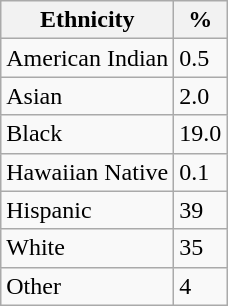<table class="wikitable">
<tr>
<th>Ethnicity</th>
<th>%</th>
</tr>
<tr>
<td>American Indian</td>
<td>0.5</td>
</tr>
<tr>
<td>Asian</td>
<td>2.0</td>
</tr>
<tr>
<td>Black</td>
<td>19.0</td>
</tr>
<tr>
<td>Hawaiian Native</td>
<td>0.1</td>
</tr>
<tr>
<td>Hispanic</td>
<td>39</td>
</tr>
<tr>
<td>White</td>
<td>35</td>
</tr>
<tr>
<td>Other</td>
<td>4</td>
</tr>
</table>
